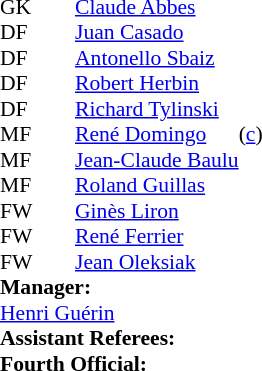<table style=font-size:90% cellspacing=0 cellpadding=0>
<tr>
<td colspan=4></td>
</tr>
<tr>
<th width=25></th>
<th width=25></th>
</tr>
<tr>
<td>GK</td>
<td><strong> </strong></td>
<td> <a href='#'>Claude Abbes</a></td>
</tr>
<tr>
<td>DF</td>
<td><strong> </strong></td>
<td> <a href='#'>Juan Casado</a></td>
</tr>
<tr>
<td>DF</td>
<td><strong> </strong></td>
<td> <a href='#'>Antonello Sbaiz</a></td>
</tr>
<tr>
<td>DF</td>
<td><strong> </strong></td>
<td> <a href='#'>Robert Herbin</a></td>
</tr>
<tr>
<td>DF</td>
<td><strong> </strong></td>
<td> <a href='#'>Richard Tylinski</a></td>
</tr>
<tr>
<td>MF</td>
<td><strong> </strong></td>
<td> <a href='#'>René Domingo</a></td>
<td>(<a href='#'>c</a>)</td>
</tr>
<tr>
<td>MF</td>
<td><strong> </strong></td>
<td> <a href='#'>Jean-Claude Baulu</a></td>
</tr>
<tr>
<td>MF</td>
<td><strong> </strong></td>
<td> <a href='#'>Roland Guillas</a></td>
</tr>
<tr>
<td>FW</td>
<td><strong> </strong></td>
<td> <a href='#'>Ginès Liron</a></td>
</tr>
<tr>
<td>FW</td>
<td><strong> </strong></td>
<td> <a href='#'>René Ferrier</a></td>
</tr>
<tr>
<td>FW</td>
<td><strong> </strong></td>
<td> <a href='#'>Jean Oleksiak</a></td>
</tr>
<tr>
<td colspan=3><strong>Manager:</strong></td>
</tr>
<tr>
<td colspan=4> <a href='#'>Henri Guérin</a><br><strong>Assistant Referees:</strong><br>
<strong>Fourth Official:</strong><br></td>
</tr>
</table>
